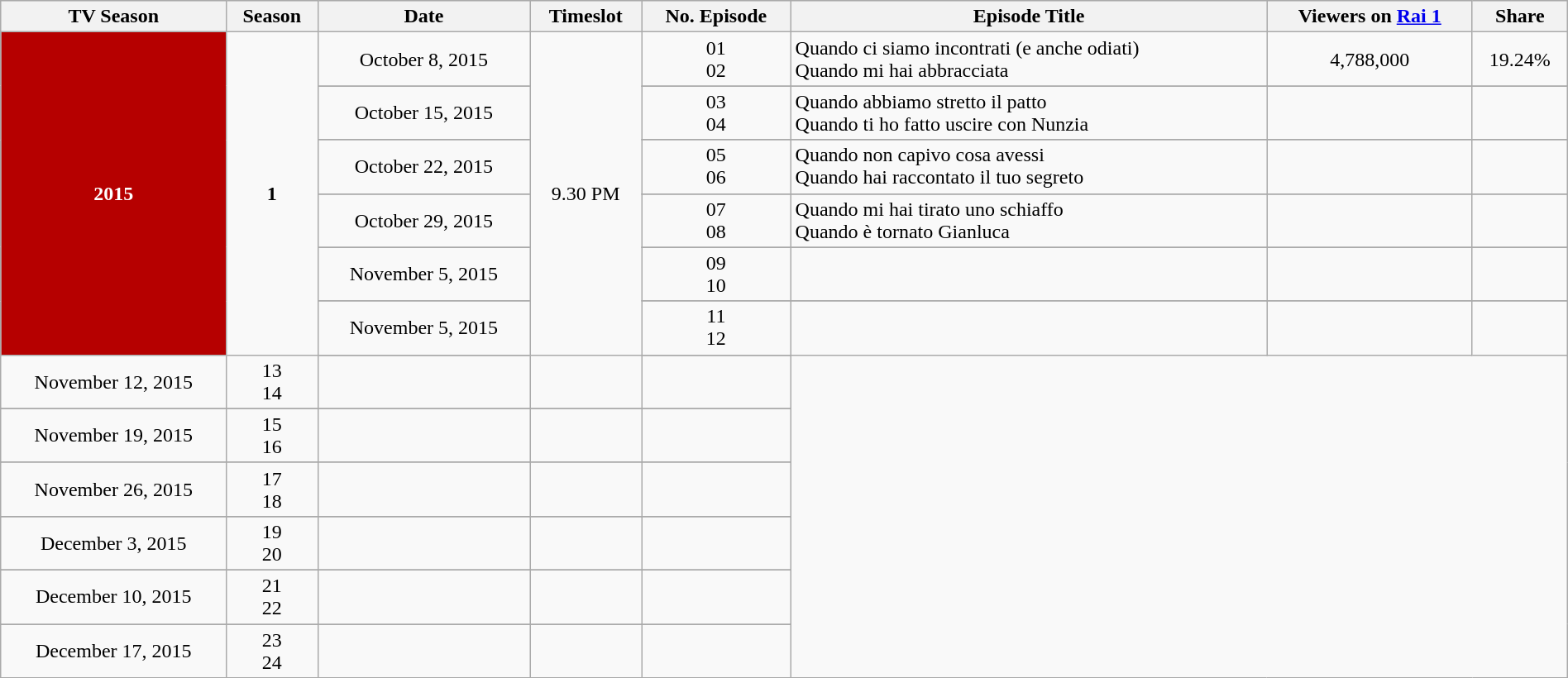<table class="wikitable plainrowheaders" style="text-align:center; width:100%;">
<tr style="background:#e0e0e0; white-space:nowrap;">
<th>TV Season</th>
<th>Season</th>
<th>Date</th>
<th>Timeslot</th>
<th>No. Episode</th>
<th>Episode Title</th>
<th>Viewers on <a href='#'>Rai 1</a></th>
<th>Share</th>
</tr>
<tr style="background:#f9f9f9;">
<td style="text-align:center;background:#B60000;color:#fff" rowspan="12"><strong>2015</strong></td>
<td style="text-align:center" rowspan="12"><strong>1</strong></td>
<td style="text-align:center">October 8, 2015</td>
<td style="text-align:center" rowspan="12">9.30 PM</td>
<td style="text-align:center">01<br>02</td>
<td style="text-align:left">Quando ci siamo incontrati (e anche odiati) <br> Quando mi hai abbracciata</td>
<td style="text-align:center">4,788,000</td>
<td style="text-align:center">19.24%</td>
</tr>
<tr>
</tr>
<tr style="background:#f9f9f9;">
<td style="text-align:center">October 15, 2015</td>
<td style="text-align:center">03<br>04</td>
<td style="text-align:left">Quando abbiamo stretto il patto <br> Quando ti ho fatto uscire con Nunzia</td>
<td style="text-align:center"></td>
<td style="text-align:center"></td>
</tr>
<tr>
</tr>
<tr style="background:#f9f9f9;">
<td style="text-align:center">October 22, 2015</td>
<td style="text-align:center">05<br>06</td>
<td style="text-align:left">Quando non capivo cosa avessi <br> Quando hai raccontato il tuo segreto</td>
<td style="text-align:center"></td>
<td style="text-align:center"></td>
</tr>
<tr>
</tr>
<tr style="background:#f9f9f9;">
<td style="text-align:center">October 29, 2015</td>
<td style="text-align:center">07<br>08</td>
<td style="text-align:left">Quando mi hai tirato uno schiaffo <br> Quando è tornato Gianluca</td>
<td style="text-align:center"></td>
<td style="text-align:center"></td>
</tr>
<tr>
</tr>
<tr style="background:#f9f9f9;">
<td style="text-align:center">November 5, 2015</td>
<td style="text-align:center">09<br>10</td>
<td style="text-align:center"></td>
<td style="text-align:center"></td>
<td style="text-align:center"></td>
</tr>
<tr>
</tr>
<tr style="background:#f9f9f9;">
<td style="text-align:center">November 5, 2015</td>
<td style="text-align:center">11<br>12</td>
<td style="text-align:center"></td>
<td style="text-align:center"></td>
<td style="text-align:center"></td>
</tr>
<tr>
</tr>
<tr style="background:#f9f9f9;">
<td style="text-align:center">November 12, 2015</td>
<td style="text-align:center">13<br>14</td>
<td style="text-align:center"></td>
<td style="text-align:center"></td>
<td style="text-align:center"></td>
</tr>
<tr>
</tr>
<tr style="background:#f9f9f9;">
<td style="text-align:center">November 19, 2015</td>
<td style="text-align:center">15<br>16</td>
<td style="text-align:center"></td>
<td style="text-align:center"></td>
<td style="text-align:center"></td>
</tr>
<tr>
</tr>
<tr style="background:#f9f9f9;">
<td style="text-align:center">November 26, 2015</td>
<td style="text-align:center">17<br>18</td>
<td style="text-align:center"></td>
<td style="text-align:center"></td>
<td style="text-align:center"></td>
</tr>
<tr>
</tr>
<tr style="background:#f9f9f9;">
<td style="text-align:center">December 3, 2015</td>
<td style="text-align:center">19<br>20</td>
<td style="text-align:center"></td>
<td style="text-align:center"></td>
<td style="text-align:center"></td>
</tr>
<tr>
</tr>
<tr style="background:#f9f9f9;">
<td style="text-align:center">December 10, 2015</td>
<td style="text-align:center">21<br>22</td>
<td style="text-align:center"></td>
<td style="text-align:center"></td>
<td style="text-align:center"></td>
</tr>
<tr>
</tr>
<tr style="background:#f9f9f9;">
<td style="text-align:center">December 17, 2015</td>
<td style="text-align:center">23<br>24</td>
<td style="text-align:center"></td>
<td style="text-align:center"></td>
<td style="text-align:center"></td>
</tr>
<tr>
</tr>
</table>
